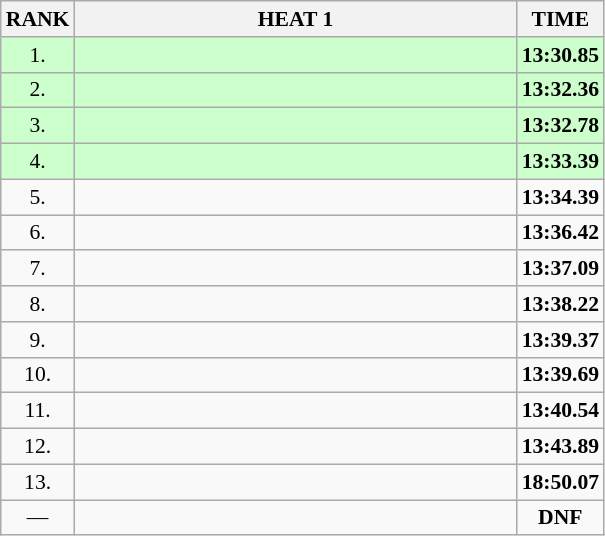<table class="wikitable" style="border-collapse: collapse; font-size: 90%;">
<tr>
<th>RANK</th>
<th align="center" style="width: 20em">HEAT 1</th>
<th>TIME</th>
</tr>
<tr style="background:#ccffcc;">
<td align="center">1.</td>
<td></td>
<td align="center"><strong>13:30.85</strong></td>
</tr>
<tr style="background:#ccffcc;">
<td align="center">2.</td>
<td></td>
<td align="center"><strong>13:32.36</strong></td>
</tr>
<tr style="background:#ccffcc;">
<td align="center">3.</td>
<td></td>
<td align="center"><strong>13:32.78</strong></td>
</tr>
<tr style="background:#ccffcc;">
<td align="center">4.</td>
<td></td>
<td align="center"><strong>13:33.39</strong></td>
</tr>
<tr>
<td align="center">5.</td>
<td></td>
<td align="center"><strong>13:34.39</strong></td>
</tr>
<tr>
<td align="center">6.</td>
<td></td>
<td align="center"><strong>13:36.42</strong></td>
</tr>
<tr>
<td align="center">7.</td>
<td></td>
<td align="center"><strong>13:37.09</strong></td>
</tr>
<tr>
<td align="center">8.</td>
<td></td>
<td align="center"><strong>13:38.22</strong></td>
</tr>
<tr>
<td align="center">9.</td>
<td></td>
<td align="center"><strong>13:39.37</strong></td>
</tr>
<tr>
<td align="center">10.</td>
<td></td>
<td align="center"><strong>13:39.69</strong></td>
</tr>
<tr>
<td align="center">11.</td>
<td></td>
<td align="center"><strong>13:40.54</strong></td>
</tr>
<tr>
<td align="center">12.</td>
<td></td>
<td align="center"><strong>13:43.89</strong></td>
</tr>
<tr>
<td align="center">13.</td>
<td></td>
<td align="center"><strong>18:50.07</strong></td>
</tr>
<tr>
<td align="center">—</td>
<td></td>
<td align="center"><strong>DNF</strong></td>
</tr>
</table>
